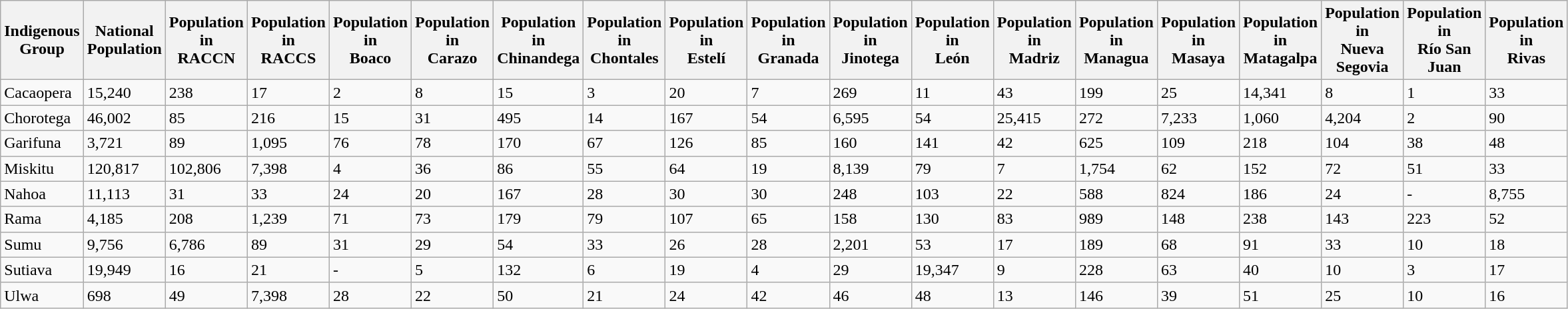<table class="wikitable">
<tr>
<th>Indigenous Group</th>
<th>National Population</th>
<th>Population in<br>RACCN</th>
<th>Population in<br>RACCS</th>
<th>Population in<br>Boaco</th>
<th>Population in<br>Carazo</th>
<th>Population in<br>Chinandega</th>
<th>Population in<br>Chontales</th>
<th>Population in<br>Estelí</th>
<th>Population in<br>Granada</th>
<th>Population in<br>Jinotega</th>
<th>Population in<br>León</th>
<th>Population in<br>Madriz</th>
<th>Population in<br>Managua</th>
<th>Population in<br>Masaya</th>
<th>Population in<br>Matagalpa</th>
<th>Population in<br>Nueva Segovia</th>
<th>Population in<br>Río San Juan</th>
<th>Population in<br>Rivas</th>
</tr>
<tr>
<td>Cacaopera</td>
<td>15,240</td>
<td>238</td>
<td>17</td>
<td>2</td>
<td>8</td>
<td>15</td>
<td>3</td>
<td>20</td>
<td>7</td>
<td>269</td>
<td>11</td>
<td>43</td>
<td>199</td>
<td>25</td>
<td>14,341</td>
<td>8</td>
<td>1</td>
<td>33</td>
</tr>
<tr>
<td>Chorotega</td>
<td>46,002</td>
<td>85</td>
<td>216</td>
<td>15</td>
<td>31</td>
<td>495</td>
<td>14</td>
<td>167</td>
<td>54</td>
<td>6,595</td>
<td>54</td>
<td>25,415</td>
<td>272</td>
<td>7,233</td>
<td>1,060</td>
<td>4,204</td>
<td>2</td>
<td>90</td>
</tr>
<tr>
<td>Garifuna</td>
<td>3,721</td>
<td>89</td>
<td>1,095</td>
<td>76</td>
<td>78</td>
<td>170</td>
<td>67</td>
<td>126</td>
<td>85</td>
<td>160</td>
<td>141</td>
<td>42</td>
<td>625</td>
<td>109</td>
<td>218</td>
<td>104</td>
<td>38</td>
<td>48</td>
</tr>
<tr>
<td>Miskitu</td>
<td>120,817</td>
<td>102,806</td>
<td>7,398</td>
<td>4</td>
<td>36</td>
<td>86</td>
<td>55</td>
<td>64</td>
<td>19</td>
<td>8,139</td>
<td>79</td>
<td>7</td>
<td>1,754</td>
<td>62</td>
<td>152</td>
<td>72</td>
<td>51</td>
<td>33</td>
</tr>
<tr>
<td>Nahoa</td>
<td>11,113</td>
<td>31</td>
<td>33</td>
<td>24</td>
<td>20</td>
<td>167</td>
<td>28</td>
<td>30</td>
<td>30</td>
<td>248</td>
<td>103</td>
<td>22</td>
<td>588</td>
<td>824</td>
<td>186</td>
<td>24</td>
<td>-</td>
<td>8,755</td>
</tr>
<tr>
<td>Rama</td>
<td>4,185</td>
<td>208</td>
<td>1,239</td>
<td>71</td>
<td>73</td>
<td>179</td>
<td>79</td>
<td>107</td>
<td>65</td>
<td>158</td>
<td>130</td>
<td>83</td>
<td>989</td>
<td>148</td>
<td>238</td>
<td>143</td>
<td>223</td>
<td>52</td>
</tr>
<tr>
<td>Sumu</td>
<td>9,756</td>
<td>6,786</td>
<td>89</td>
<td>31</td>
<td>29</td>
<td>54</td>
<td>33</td>
<td>26</td>
<td>28</td>
<td>2,201</td>
<td>53</td>
<td>17</td>
<td>189</td>
<td>68</td>
<td>91</td>
<td>33</td>
<td>10</td>
<td>18</td>
</tr>
<tr>
<td>Sutiava</td>
<td>19,949</td>
<td>16</td>
<td>21</td>
<td>-</td>
<td>5</td>
<td>132</td>
<td>6</td>
<td>19</td>
<td>4</td>
<td>29</td>
<td>19,347</td>
<td>9</td>
<td>228</td>
<td>63</td>
<td>40</td>
<td>10</td>
<td>3</td>
<td>17</td>
</tr>
<tr>
<td>Ulwa</td>
<td>698</td>
<td>49</td>
<td>7,398</td>
<td>28</td>
<td>22</td>
<td>50</td>
<td>21</td>
<td>24</td>
<td>42</td>
<td>46</td>
<td>48</td>
<td>13</td>
<td>146</td>
<td>39</td>
<td>51</td>
<td>25</td>
<td>10</td>
<td>16</td>
</tr>
</table>
